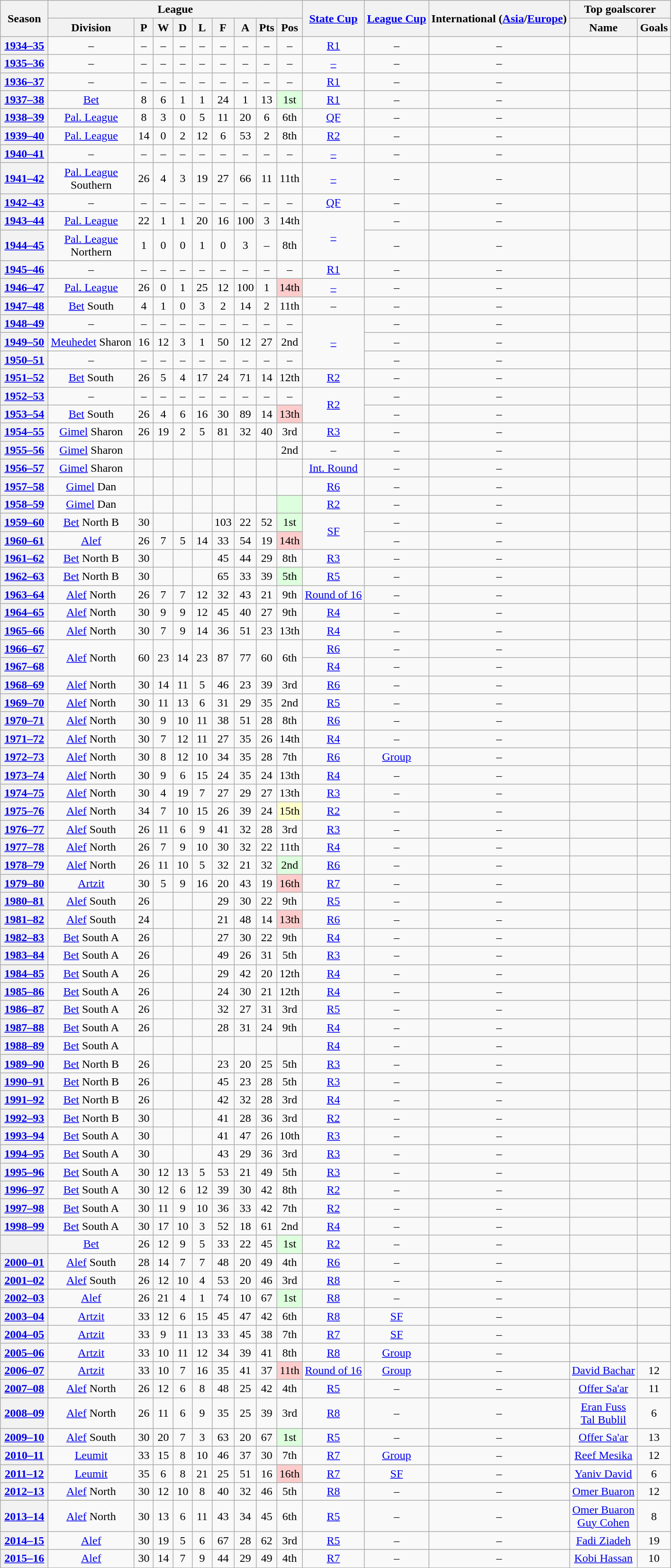<table class="wikitable" style="text-align: center">
<tr>
<th rowspan="2" width="60">Season</th>
<th colspan="9">League</th>
<th rowspan="2"><a href='#'>State Cup</a></th>
<th rowspan="2"><a href='#'>League Cup</a></th>
<th rowspan="2">International (<a href='#'>Asia</a>/<a href='#'>Europe</a>)</th>
<th colspan="2">Top goalscorer</th>
</tr>
<tr>
<th>Division</th>
<th width="20">P</th>
<th width="20">W</th>
<th width="20">D</th>
<th width="20">L</th>
<th width="20">F</th>
<th width="20">A</th>
<th width="20">Pts</th>
<th>Pos</th>
<th>Name</th>
<th>Goals</th>
</tr>
<tr>
<th><a href='#'>1934–35</a></th>
<td>–</td>
<td>–</td>
<td>–</td>
<td>–</td>
<td>–</td>
<td>–</td>
<td>–</td>
<td>–</td>
<td>–</td>
<td><a href='#'>R1</a></td>
<td>–</td>
<td>–</td>
<td></td>
<td></td>
</tr>
<tr>
<th><a href='#'>1935–36</a></th>
<td>–</td>
<td>–</td>
<td>–</td>
<td>–</td>
<td>–</td>
<td>–</td>
<td>–</td>
<td>–</td>
<td>–</td>
<td><a href='#'>–</a> </td>
<td>–</td>
<td>–</td>
<td></td>
<td></td>
</tr>
<tr>
<th><a href='#'>1936–37</a></th>
<td>–</td>
<td>–</td>
<td>–</td>
<td>–</td>
<td>–</td>
<td>–</td>
<td>–</td>
<td>–</td>
<td>–</td>
<td><a href='#'>R1</a></td>
<td>–</td>
<td>–</td>
<td></td>
<td></td>
</tr>
<tr>
<th><a href='#'>1937–38</a></th>
<td><a href='#'>Bet</a></td>
<td>8</td>
<td>6</td>
<td>1</td>
<td>1</td>
<td>24</td>
<td>1</td>
<td>13</td>
<td bgcolor=ddffdd>1st</td>
<td><a href='#'>R1</a></td>
<td>–</td>
<td>–</td>
<td></td>
<td></td>
</tr>
<tr>
<th><a href='#'>1938–39</a></th>
<td><a href='#'>Pal. League</a> <br></td>
<td>8</td>
<td>3</td>
<td>0</td>
<td>5</td>
<td>11</td>
<td>20</td>
<td>6</td>
<td>6th</td>
<td><a href='#'>QF</a></td>
<td>–</td>
<td>–</td>
<td></td>
<td></td>
</tr>
<tr>
<th><a href='#'>1939–40</a></th>
<td><a href='#'>Pal. League</a></td>
<td>14</td>
<td>0</td>
<td>2</td>
<td>12</td>
<td>6</td>
<td>53</td>
<td>2</td>
<td>8th</td>
<td><a href='#'>R2</a></td>
<td>–</td>
<td>–</td>
<td></td>
<td></td>
</tr>
<tr>
<th><a href='#'>1940–41</a></th>
<td>–</td>
<td>–</td>
<td>–</td>
<td>–</td>
<td>–</td>
<td>–</td>
<td>–</td>
<td>–</td>
<td>–</td>
<td><a href='#'>–</a></td>
<td>–</td>
<td>–</td>
<td></td>
<td></td>
</tr>
<tr>
<th><a href='#'>1941–42</a></th>
<td><a href='#'>Pal. League</a> <br>Southern<br></td>
<td>26</td>
<td>4</td>
<td>3</td>
<td>19</td>
<td>27</td>
<td>66</td>
<td>11</td>
<td>11th</td>
<td><a href='#'>–</a></td>
<td>–</td>
<td>–</td>
<td></td>
<td></td>
</tr>
<tr>
<th><a href='#'>1942–43</a></th>
<td>–</td>
<td>–</td>
<td>–</td>
<td>–</td>
<td>–</td>
<td>–</td>
<td>–</td>
<td>–</td>
<td>–</td>
<td><a href='#'>QF</a></td>
<td>–</td>
<td>–</td>
<td></td>
<td></td>
</tr>
<tr>
<th><a href='#'>1943–44</a></th>
<td><a href='#'>Pal. League</a></td>
<td>22</td>
<td>1</td>
<td>1</td>
<td>20</td>
<td>16</td>
<td>100</td>
<td>3</td>
<td>14th</td>
<td rowspan=2><a href='#'>–</a></td>
<td>–</td>
<td>–</td>
<td></td>
<td></td>
</tr>
<tr>
<th><a href='#'>1944–45</a></th>
<td><a href='#'>Pal. League</a> <br> Northern</td>
<td>1</td>
<td>0</td>
<td>0</td>
<td>1</td>
<td>0</td>
<td>3</td>
<td>–</td>
<td>8th</td>
<td>–</td>
<td>–</td>
<td></td>
<td></td>
</tr>
<tr>
<th><a href='#'>1945–46</a></th>
<td>–</td>
<td>–</td>
<td>–</td>
<td>–</td>
<td>–</td>
<td>–</td>
<td>–</td>
<td>–</td>
<td>–</td>
<td><a href='#'>R1</a></td>
<td>–</td>
<td>–</td>
<td></td>
<td></td>
</tr>
<tr>
<th><a href='#'>1946–47</a></th>
<td><a href='#'>Pal. League</a></td>
<td>26</td>
<td>0</td>
<td>1</td>
<td>25</td>
<td>12</td>
<td>100</td>
<td>1</td>
<td bgcolor=#ffcccc>14th</td>
<td><a href='#'>–</a></td>
<td>–</td>
<td>–</td>
<td></td>
<td></td>
</tr>
<tr>
<th><a href='#'>1947–48</a></th>
<td><a href='#'>Bet</a> South<br></td>
<td>4</td>
<td>1</td>
<td>0</td>
<td>3</td>
<td>2</td>
<td>14</td>
<td>2</td>
<td>11th</td>
<td>–</td>
<td>–</td>
<td>–</td>
<td></td>
<td></td>
</tr>
<tr>
<th><a href='#'>1948–49</a></th>
<td>–</td>
<td>–</td>
<td>–</td>
<td>–</td>
<td>–</td>
<td>–</td>
<td>–</td>
<td>–</td>
<td>–</td>
<td rowspan=3><a href='#'>–</a></td>
<td>–</td>
<td>–</td>
<td></td>
<td></td>
</tr>
<tr>
<th><a href='#'>1949–50</a></th>
<td><a href='#'>Meuhedet</a> Sharon</td>
<td>16</td>
<td>12</td>
<td>3</td>
<td>1</td>
<td>50</td>
<td>12</td>
<td>27</td>
<td>2nd</td>
<td>–</td>
<td>–</td>
<td></td>
<td></td>
</tr>
<tr>
<th><a href='#'>1950–51</a></th>
<td>–</td>
<td>–</td>
<td>–</td>
<td>–</td>
<td>–</td>
<td>–</td>
<td>–</td>
<td>–</td>
<td>–</td>
<td>–</td>
<td>–</td>
<td></td>
<td></td>
</tr>
<tr>
<th><a href='#'>1951–52</a></th>
<td><a href='#'>Bet</a> South</td>
<td>26</td>
<td>5</td>
<td>4</td>
<td>17</td>
<td>24</td>
<td>71</td>
<td>14</td>
<td>12th</td>
<td><a href='#'>R2</a></td>
<td>–</td>
<td>–</td>
<td></td>
<td></td>
</tr>
<tr>
<th><a href='#'>1952–53</a></th>
<td>–</td>
<td>–</td>
<td>–</td>
<td>–</td>
<td>–</td>
<td>–</td>
<td>–</td>
<td>–</td>
<td>–</td>
<td rowspan=2><a href='#'>R2</a></td>
<td>–</td>
<td>–</td>
<td></td>
<td></td>
</tr>
<tr>
<th><a href='#'>1953–54</a></th>
<td><a href='#'>Bet</a> South</td>
<td>26</td>
<td>4</td>
<td>6</td>
<td>16</td>
<td>30</td>
<td>89</td>
<td>14</td>
<td bgcolor=#ffcccc>13th</td>
<td>–</td>
<td>–</td>
<td></td>
<td></td>
</tr>
<tr>
<th><a href='#'>1954–55</a></th>
<td><a href='#'>Gimel</a> Sharon</td>
<td>26</td>
<td>19</td>
<td>2</td>
<td>5</td>
<td>81</td>
<td>32</td>
<td>40</td>
<td>3rd</td>
<td><a href='#'>R3</a></td>
<td>–</td>
<td>–</td>
<td></td>
<td></td>
</tr>
<tr>
<th><a href='#'>1955–56</a></th>
<td><a href='#'>Gimel</a> Sharon</td>
<td></td>
<td></td>
<td></td>
<td></td>
<td></td>
<td></td>
<td></td>
<td>2nd</td>
<td>–</td>
<td>–</td>
<td>–</td>
<td></td>
<td></td>
</tr>
<tr>
<th><a href='#'>1956–57</a></th>
<td><a href='#'>Gimel</a> Sharon</td>
<td></td>
<td></td>
<td></td>
<td></td>
<td></td>
<td></td>
<td></td>
<td></td>
<td><a href='#'>Int. Round</a></td>
<td>–</td>
<td>–</td>
<td></td>
<td></td>
</tr>
<tr>
<th><a href='#'>1957–58</a></th>
<td><a href='#'>Gimel</a> Dan</td>
<td></td>
<td></td>
<td></td>
<td></td>
<td></td>
<td></td>
<td></td>
<td></td>
<td><a href='#'>R6</a></td>
<td>–</td>
<td>–</td>
<td></td>
<td></td>
</tr>
<tr>
<th><a href='#'>1958–59</a></th>
<td><a href='#'>Gimel</a> Dan</td>
<td></td>
<td></td>
<td></td>
<td></td>
<td></td>
<td></td>
<td></td>
<td bgcolor=#ddffdd></td>
<td><a href='#'>R2</a></td>
<td>–</td>
<td>–</td>
<td></td>
<td></td>
</tr>
<tr>
<th><a href='#'>1959–60</a></th>
<td><a href='#'>Bet</a> North B</td>
<td>30</td>
<td></td>
<td></td>
<td></td>
<td>103</td>
<td>22</td>
<td>52</td>
<td bgcolor=#ddffdd>1st</td>
<td rowspan=2><a href='#'>SF</a></td>
<td>–</td>
<td>–</td>
<td></td>
<td></td>
</tr>
<tr>
<th><a href='#'>1960–61</a></th>
<td><a href='#'>Alef</a></td>
<td>26</td>
<td>7</td>
<td>5</td>
<td>14</td>
<td>33</td>
<td>54</td>
<td>19</td>
<td bgcolor=#ffcccc>14th</td>
<td>–</td>
<td>–</td>
<td></td>
<td></td>
</tr>
<tr>
<th><a href='#'>1961–62</a></th>
<td><a href='#'>Bet</a> North B</td>
<td>30</td>
<td></td>
<td></td>
<td></td>
<td>45</td>
<td>44</td>
<td>29</td>
<td>8th</td>
<td><a href='#'>R3</a></td>
<td>–</td>
<td>–</td>
<td></td>
<td></td>
</tr>
<tr>
<th><a href='#'>1962–63</a></th>
<td><a href='#'>Bet</a> North B</td>
<td>30</td>
<td></td>
<td></td>
<td></td>
<td>65</td>
<td>33</td>
<td>39</td>
<td bgcolor=#ddffdd>5th</td>
<td><a href='#'>R5</a></td>
<td>–</td>
<td>–</td>
<td></td>
<td></td>
</tr>
<tr>
<th><a href='#'>1963–64</a></th>
<td><a href='#'>Alef</a> North</td>
<td>26</td>
<td>7</td>
<td>7</td>
<td>12</td>
<td>32</td>
<td>43</td>
<td>21</td>
<td>9th</td>
<td><a href='#'>Round of 16</a></td>
<td>–</td>
<td>–</td>
<td></td>
<td></td>
</tr>
<tr>
<th><a href='#'>1964–65</a></th>
<td><a href='#'>Alef</a> North</td>
<td>30</td>
<td>9</td>
<td>9</td>
<td>12</td>
<td>45</td>
<td>40</td>
<td>27</td>
<td>9th</td>
<td><a href='#'>R4</a></td>
<td>–</td>
<td>–</td>
<td></td>
<td></td>
</tr>
<tr>
<th><a href='#'>1965–66</a></th>
<td><a href='#'>Alef</a> North</td>
<td>30</td>
<td>7</td>
<td>9</td>
<td>14</td>
<td>36</td>
<td>51</td>
<td>23</td>
<td>13th</td>
<td><a href='#'>R4</a></td>
<td>–</td>
<td>–</td>
<td></td>
<td></td>
</tr>
<tr>
<th><a href='#'>1966–67</a></th>
<td rowspan=2><a href='#'>Alef</a> North</td>
<td rowspan=2>60</td>
<td rowspan=2>23</td>
<td rowspan=2>14</td>
<td rowspan=2>23</td>
<td rowspan=2>87</td>
<td rowspan=2>77</td>
<td rowspan=2>60</td>
<td rowspan=2>6th</td>
<td><a href='#'>R6</a></td>
<td>–</td>
<td>–</td>
<td></td>
<td></td>
</tr>
<tr>
<th><a href='#'>1967–68</a></th>
<td><a href='#'>R4</a></td>
<td>–</td>
<td>–</td>
<td></td>
<td></td>
</tr>
<tr>
<th><a href='#'>1968–69</a></th>
<td><a href='#'>Alef</a> North</td>
<td>30</td>
<td>14</td>
<td>11</td>
<td>5</td>
<td>46</td>
<td>23</td>
<td>39</td>
<td>3rd</td>
<td><a href='#'>R6</a></td>
<td>–</td>
<td>–</td>
<td></td>
<td></td>
</tr>
<tr>
<th><a href='#'>1969–70</a></th>
<td><a href='#'>Alef</a> North</td>
<td>30</td>
<td>11</td>
<td>13</td>
<td>6</td>
<td>31</td>
<td>29</td>
<td>35</td>
<td>2nd</td>
<td><a href='#'>R5</a></td>
<td>–</td>
<td>–</td>
<td></td>
<td></td>
</tr>
<tr>
<th><a href='#'>1970–71</a></th>
<td><a href='#'>Alef</a> North</td>
<td>30</td>
<td>9</td>
<td>10</td>
<td>11</td>
<td>38</td>
<td>51</td>
<td>28</td>
<td>8th</td>
<td><a href='#'>R6</a></td>
<td>–</td>
<td>–</td>
<td></td>
<td></td>
</tr>
<tr>
<th><a href='#'>1971–72</a></th>
<td><a href='#'>Alef</a> North</td>
<td>30</td>
<td>7</td>
<td>12</td>
<td>11</td>
<td>27</td>
<td>35</td>
<td>26</td>
<td>14th</td>
<td><a href='#'>R4</a></td>
<td>–</td>
<td>–</td>
<td></td>
<td></td>
</tr>
<tr>
<th><a href='#'>1972–73</a></th>
<td><a href='#'>Alef</a> North</td>
<td>30</td>
<td>8</td>
<td>12</td>
<td>10</td>
<td>34</td>
<td>35</td>
<td>28</td>
<td>7th</td>
<td><a href='#'>R6</a></td>
<td><a href='#'>Group</a></td>
<td>–</td>
<td></td>
<td></td>
</tr>
<tr>
<th><a href='#'>1973–74</a></th>
<td><a href='#'>Alef</a> North</td>
<td>30</td>
<td>9</td>
<td>6</td>
<td>15</td>
<td>24</td>
<td>35</td>
<td>24</td>
<td>13th</td>
<td><a href='#'>R4</a></td>
<td>–</td>
<td>–</td>
<td></td>
<td></td>
</tr>
<tr>
<th><a href='#'>1974–75</a></th>
<td><a href='#'>Alef</a> North</td>
<td>30</td>
<td>4</td>
<td>19</td>
<td>7</td>
<td>27</td>
<td>29</td>
<td>27</td>
<td>13th</td>
<td><a href='#'>R3</a></td>
<td>–</td>
<td>–</td>
<td></td>
<td></td>
</tr>
<tr>
<th><a href='#'>1975–76</a></th>
<td><a href='#'>Alef</a> North</td>
<td>34</td>
<td>7</td>
<td>10</td>
<td>15</td>
<td>26</td>
<td>39</td>
<td>24</td>
<td bgcolor=#ffffcc>15th</td>
<td><a href='#'>R2</a></td>
<td>–</td>
<td>–</td>
<td></td>
<td></td>
</tr>
<tr>
<th><a href='#'>1976–77</a></th>
<td><a href='#'>Alef</a> South</td>
<td>26</td>
<td>11</td>
<td>6</td>
<td>9</td>
<td>41</td>
<td>32</td>
<td>28</td>
<td>3rd</td>
<td><a href='#'>R3</a></td>
<td>–</td>
<td>–</td>
<td></td>
<td></td>
</tr>
<tr>
<th><a href='#'>1977–78</a></th>
<td><a href='#'>Alef</a> North</td>
<td>26</td>
<td>7</td>
<td>9</td>
<td>10</td>
<td>30</td>
<td>32</td>
<td>22</td>
<td>11th</td>
<td><a href='#'>R4</a></td>
<td>–</td>
<td>–</td>
<td></td>
<td></td>
</tr>
<tr>
<th><a href='#'>1978–79</a></th>
<td><a href='#'>Alef</a> North</td>
<td>26</td>
<td>11</td>
<td>10</td>
<td>5</td>
<td>32</td>
<td>21</td>
<td>32</td>
<td bgcolor=#ddffdd>2nd</td>
<td><a href='#'>R6</a></td>
<td>–</td>
<td>–</td>
<td></td>
<td></td>
</tr>
<tr>
<th><a href='#'>1979–80</a></th>
<td><a href='#'>Artzit</a></td>
<td>30</td>
<td>5</td>
<td>9</td>
<td>16</td>
<td>20</td>
<td>43</td>
<td>19</td>
<td bgcolor=ffcccc>16th</td>
<td><a href='#'>R7</a></td>
<td>–</td>
<td>–</td>
<td></td>
<td></td>
</tr>
<tr>
<th><a href='#'>1980–81</a></th>
<td><a href='#'>Alef</a> South</td>
<td>26</td>
<td></td>
<td></td>
<td></td>
<td>29</td>
<td>30</td>
<td>22</td>
<td>9th</td>
<td><a href='#'>R5</a></td>
<td>–</td>
<td>–</td>
<td></td>
<td></td>
</tr>
<tr>
<th><a href='#'>1981–82</a></th>
<td><a href='#'>Alef</a> South</td>
<td>24</td>
<td></td>
<td></td>
<td></td>
<td>21</td>
<td>48</td>
<td>14</td>
<td bgcolor=ffcccc>13th</td>
<td><a href='#'>R6</a></td>
<td>–</td>
<td>–</td>
<td></td>
<td></td>
</tr>
<tr>
<th><a href='#'>1982–83</a></th>
<td><a href='#'>Bet</a> South A</td>
<td>26</td>
<td></td>
<td></td>
<td></td>
<td>27</td>
<td>30</td>
<td>22</td>
<td>9th</td>
<td><a href='#'>R4</a></td>
<td>–</td>
<td>–</td>
<td></td>
<td></td>
</tr>
<tr>
<th><a href='#'>1983–84</a></th>
<td><a href='#'>Bet</a> South A</td>
<td>26</td>
<td></td>
<td></td>
<td></td>
<td>49</td>
<td>26</td>
<td>31</td>
<td>5th</td>
<td><a href='#'>R3</a></td>
<td>–</td>
<td>–</td>
<td></td>
<td></td>
</tr>
<tr>
<th><a href='#'>1984–85</a></th>
<td><a href='#'>Bet</a> South A</td>
<td>26</td>
<td></td>
<td></td>
<td></td>
<td>29</td>
<td>42</td>
<td>20</td>
<td>12th</td>
<td><a href='#'>R4</a></td>
<td>–</td>
<td>–</td>
<td></td>
<td></td>
</tr>
<tr>
<th><a href='#'>1985–86</a></th>
<td><a href='#'>Bet</a> South A</td>
<td>26</td>
<td></td>
<td></td>
<td></td>
<td>24</td>
<td>30</td>
<td>21</td>
<td>12th</td>
<td><a href='#'>R4</a></td>
<td>–</td>
<td>–</td>
<td></td>
<td></td>
</tr>
<tr>
<th><a href='#'>1986–87</a></th>
<td><a href='#'>Bet</a> South A</td>
<td>26</td>
<td></td>
<td></td>
<td></td>
<td>32</td>
<td>27</td>
<td>31</td>
<td>3rd</td>
<td><a href='#'>R5</a></td>
<td>–</td>
<td>–</td>
<td></td>
<td></td>
</tr>
<tr>
<th><a href='#'>1987–88</a></th>
<td><a href='#'>Bet</a> South A</td>
<td>26</td>
<td></td>
<td></td>
<td></td>
<td>28</td>
<td>31</td>
<td>24</td>
<td>9th</td>
<td><a href='#'>R4</a></td>
<td>–</td>
<td>–</td>
<td></td>
<td></td>
</tr>
<tr>
<th><a href='#'>1988–89</a></th>
<td><a href='#'>Bet</a> South A</td>
<td></td>
<td></td>
<td></td>
<td></td>
<td></td>
<td></td>
<td></td>
<td></td>
<td><a href='#'>R4</a></td>
<td>–</td>
<td>–</td>
<td></td>
<td></td>
</tr>
<tr>
<th><a href='#'>1989–90</a></th>
<td><a href='#'>Bet</a> North B</td>
<td>26</td>
<td></td>
<td></td>
<td></td>
<td>23</td>
<td>20</td>
<td>25</td>
<td>5th</td>
<td><a href='#'>R3</a></td>
<td>–</td>
<td>–</td>
<td></td>
<td></td>
</tr>
<tr>
<th><a href='#'>1990–91</a></th>
<td><a href='#'>Bet</a> North B</td>
<td>26</td>
<td></td>
<td></td>
<td></td>
<td>45</td>
<td>23</td>
<td>28</td>
<td>5th</td>
<td><a href='#'>R3</a></td>
<td>–</td>
<td>–</td>
<td></td>
<td></td>
</tr>
<tr>
<th><a href='#'>1991–92</a></th>
<td><a href='#'>Bet</a> North B</td>
<td>26</td>
<td></td>
<td></td>
<td></td>
<td>42</td>
<td>32</td>
<td>28</td>
<td>3rd</td>
<td><a href='#'>R4</a></td>
<td>–</td>
<td>–</td>
<td></td>
<td></td>
</tr>
<tr>
<th><a href='#'>1992–93</a></th>
<td><a href='#'>Bet</a> North B</td>
<td>30</td>
<td></td>
<td></td>
<td></td>
<td>41</td>
<td>28</td>
<td>36</td>
<td>3rd</td>
<td><a href='#'>R2</a></td>
<td>–</td>
<td>–</td>
<td></td>
<td></td>
</tr>
<tr>
<th><a href='#'>1993–94</a></th>
<td><a href='#'>Bet</a> South A</td>
<td>30</td>
<td></td>
<td></td>
<td></td>
<td>41</td>
<td>47</td>
<td>26</td>
<td>10th</td>
<td><a href='#'>R3</a></td>
<td>–</td>
<td>–</td>
<td></td>
<td></td>
</tr>
<tr>
<th><a href='#'>1994–95</a></th>
<td><a href='#'>Bet</a> South A</td>
<td>30</td>
<td></td>
<td></td>
<td></td>
<td>43</td>
<td>29</td>
<td>36</td>
<td>3rd</td>
<td><a href='#'>R3</a></td>
<td>–</td>
<td>–</td>
<td></td>
<td></td>
</tr>
<tr>
<th><a href='#'>1995–96</a></th>
<td><a href='#'>Bet</a> South A</td>
<td>30</td>
<td>12</td>
<td>13</td>
<td>5</td>
<td>53</td>
<td>21</td>
<td>49</td>
<td>5th</td>
<td><a href='#'>R3</a></td>
<td>–</td>
<td>–</td>
<td></td>
<td></td>
</tr>
<tr>
<th><a href='#'>1996–97</a></th>
<td><a href='#'>Bet</a> South A</td>
<td>30</td>
<td>12</td>
<td>6</td>
<td>12</td>
<td>39</td>
<td>30</td>
<td>42</td>
<td>8th</td>
<td><a href='#'>R2</a></td>
<td>–</td>
<td>–</td>
<td></td>
<td></td>
</tr>
<tr>
<th><a href='#'>1997–98</a></th>
<td><a href='#'>Bet</a> South A</td>
<td>30</td>
<td>11</td>
<td>9</td>
<td>10</td>
<td>36</td>
<td>33</td>
<td>42</td>
<td>7th</td>
<td><a href='#'>R2</a></td>
<td>–</td>
<td>–</td>
<td></td>
<td></td>
</tr>
<tr>
<th><a href='#'>1998–99</a></th>
<td><a href='#'>Bet</a> South A</td>
<td>30</td>
<td>17</td>
<td>10</td>
<td>3</td>
<td>52</td>
<td>18</td>
<td>61</td>
<td>2nd</td>
<td><a href='#'>R4</a></td>
<td>–</td>
<td>–</td>
<td></td>
<td></td>
</tr>
<tr>
<th></th>
<td><a href='#'>Bet</a></td>
<td>26</td>
<td>12</td>
<td>9</td>
<td>5</td>
<td>33</td>
<td>22</td>
<td>45</td>
<td bgcolor=ddffdd>1st</td>
<td><a href='#'>R2</a></td>
<td>–</td>
<td>–</td>
<td></td>
<td></td>
</tr>
<tr>
<th><a href='#'>2000–01</a></th>
<td><a href='#'>Alef</a> South</td>
<td>28</td>
<td>14</td>
<td>7</td>
<td>7</td>
<td>48</td>
<td>20</td>
<td>49</td>
<td>4th</td>
<td><a href='#'>R6</a></td>
<td>–</td>
<td>–</td>
<td></td>
<td></td>
</tr>
<tr>
<th><a href='#'>2001–02</a></th>
<td><a href='#'>Alef</a> South</td>
<td>26</td>
<td>12</td>
<td>10</td>
<td>4</td>
<td>53</td>
<td>20</td>
<td>46</td>
<td>3rd</td>
<td><a href='#'>R8</a></td>
<td>–</td>
<td>–</td>
<td></td>
<td></td>
</tr>
<tr>
<th><a href='#'>2002–03</a></th>
<td><a href='#'>Alef</a></td>
<td>26</td>
<td>21</td>
<td>4</td>
<td>1</td>
<td>74</td>
<td>10</td>
<td>67</td>
<td bgcolor=ddffdd>1st</td>
<td><a href='#'>R8</a></td>
<td>–</td>
<td>–</td>
<td></td>
<td></td>
</tr>
<tr>
<th><a href='#'>2003–04</a></th>
<td><a href='#'>Artzit</a></td>
<td>33</td>
<td>12</td>
<td>6</td>
<td>15</td>
<td>45</td>
<td>47</td>
<td>42</td>
<td>6th</td>
<td><a href='#'>R8</a></td>
<td><a href='#'>SF</a></td>
<td>–</td>
<td></td>
<td></td>
</tr>
<tr>
<th><a href='#'>2004–05</a></th>
<td><a href='#'>Artzit</a></td>
<td>33</td>
<td>9</td>
<td>11</td>
<td>13</td>
<td>33</td>
<td>45</td>
<td>38</td>
<td>7th</td>
<td><a href='#'>R7</a></td>
<td><a href='#'>SF</a></td>
<td>–</td>
<td></td>
<td></td>
</tr>
<tr>
<th><a href='#'>2005–06</a></th>
<td><a href='#'>Artzit</a></td>
<td>33</td>
<td>10</td>
<td>11</td>
<td>12</td>
<td>34</td>
<td>39</td>
<td>41</td>
<td>8th</td>
<td><a href='#'>R8</a></td>
<td><a href='#'>Group</a></td>
<td>–</td>
<td></td>
<td></td>
</tr>
<tr>
<th><a href='#'>2006–07</a></th>
<td><a href='#'>Artzit</a></td>
<td>33</td>
<td>10</td>
<td>7</td>
<td>16</td>
<td>35</td>
<td>41</td>
<td>37</td>
<td bgcolor=ffcccc>11th</td>
<td><a href='#'>Round of 16</a></td>
<td><a href='#'>Group</a></td>
<td>–</td>
<td><a href='#'>David Bachar</a></td>
<td>12</td>
</tr>
<tr>
<th><a href='#'>2007–08</a></th>
<td><a href='#'>Alef</a> North</td>
<td>26</td>
<td>12</td>
<td>6</td>
<td>8</td>
<td>48</td>
<td>25</td>
<td>42</td>
<td>4th</td>
<td><a href='#'>R5</a></td>
<td>–</td>
<td>–</td>
<td><a href='#'>Offer Sa'ar</a></td>
<td>11</td>
</tr>
<tr>
<th><a href='#'>2008–09</a></th>
<td><a href='#'>Alef</a> North</td>
<td>26</td>
<td>11</td>
<td>6</td>
<td>9</td>
<td>35</td>
<td>25</td>
<td>39</td>
<td>3rd</td>
<td><a href='#'>R8</a></td>
<td>–</td>
<td>–</td>
<td><a href='#'>Eran Fuss</a><br><a href='#'>Tal Bublil</a></td>
<td>6</td>
</tr>
<tr>
<th><a href='#'>2009–10</a></th>
<td><a href='#'>Alef</a> South</td>
<td>30</td>
<td>20</td>
<td>7</td>
<td>3</td>
<td>63</td>
<td>20</td>
<td>67</td>
<td bgcolor=ddffdd>1st</td>
<td><a href='#'>R5</a></td>
<td>–</td>
<td>–</td>
<td><a href='#'>Offer Sa'ar</a></td>
<td>13</td>
</tr>
<tr>
<th><a href='#'>2010–11</a></th>
<td><a href='#'>Leumit</a></td>
<td>33</td>
<td>15</td>
<td>8</td>
<td>10</td>
<td>46</td>
<td>37</td>
<td>30<br></td>
<td>7th</td>
<td><a href='#'>R7</a></td>
<td><a href='#'>Group</a></td>
<td>–</td>
<td><a href='#'>Reef Mesika</a></td>
<td>12</td>
</tr>
<tr>
<th><a href='#'>2011–12</a></th>
<td><a href='#'>Leumit</a></td>
<td>35</td>
<td>6</td>
<td>8</td>
<td>21</td>
<td>25</td>
<td>51</td>
<td>16<br></td>
<td bgcolor=ffcccc>16th</td>
<td><a href='#'>R7</a></td>
<td><a href='#'>SF</a></td>
<td>–</td>
<td><a href='#'>Yaniv David</a></td>
<td>6</td>
</tr>
<tr>
<th><a href='#'>2012–13</a></th>
<td><a href='#'>Alef</a> North</td>
<td>30</td>
<td>12</td>
<td>10</td>
<td>8</td>
<td>40</td>
<td>32</td>
<td>46</td>
<td>5th</td>
<td><a href='#'>R8</a></td>
<td>–</td>
<td>–</td>
<td><a href='#'>Omer Buaron</a></td>
<td>12</td>
</tr>
<tr>
<th><a href='#'>2013–14</a></th>
<td><a href='#'>Alef</a> North</td>
<td>30</td>
<td>13</td>
<td>6</td>
<td>11</td>
<td>43</td>
<td>34</td>
<td>45</td>
<td>6th</td>
<td><a href='#'>R5</a></td>
<td>–</td>
<td>–</td>
<td><a href='#'>Omer Buaron</a><br><a href='#'>Guy Cohen</a></td>
<td>8</td>
</tr>
<tr>
<th><a href='#'>2014–15</a></th>
<td><a href='#'>Alef</a></td>
<td>30</td>
<td>19</td>
<td>5</td>
<td>6</td>
<td>67</td>
<td>28</td>
<td>62</td>
<td>3rd</td>
<td><a href='#'>R5</a></td>
<td>–</td>
<td>–</td>
<td><a href='#'>Fadi Ziadeh</a></td>
<td>19</td>
</tr>
<tr>
<th><a href='#'>2015–16</a></th>
<td><a href='#'>Alef</a></td>
<td>30</td>
<td>14</td>
<td>7</td>
<td>9</td>
<td>44</td>
<td>29</td>
<td>49</td>
<td>4th</td>
<td><a href='#'>R7</a></td>
<td>–</td>
<td>–</td>
<td><a href='#'>Kobi Hassan</a></td>
<td>10</td>
</tr>
</table>
